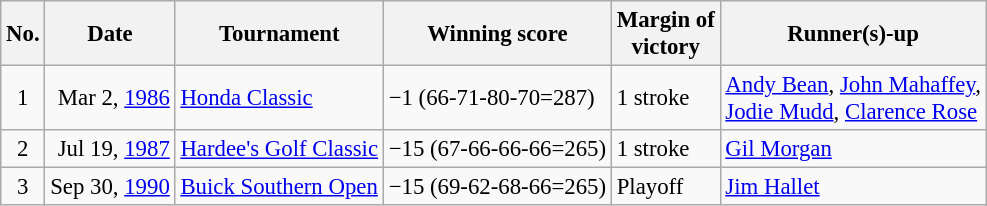<table class="wikitable" style="font-size:95%;">
<tr>
<th>No.</th>
<th>Date</th>
<th>Tournament</th>
<th>Winning score</th>
<th>Margin of<br>victory</th>
<th>Runner(s)-up</th>
</tr>
<tr>
<td align=center>1</td>
<td align=right>Mar 2, <a href='#'>1986</a></td>
<td><a href='#'>Honda Classic</a></td>
<td>−1 (66-71-80-70=287)</td>
<td>1 stroke</td>
<td> <a href='#'>Andy Bean</a>,  <a href='#'>John Mahaffey</a>,<br> <a href='#'>Jodie Mudd</a>,  <a href='#'>Clarence Rose</a></td>
</tr>
<tr>
<td align=center>2</td>
<td align=right>Jul 19, <a href='#'>1987</a></td>
<td><a href='#'>Hardee's Golf Classic</a></td>
<td>−15 (67-66-66-66=265)</td>
<td>1 stroke</td>
<td> <a href='#'>Gil Morgan</a></td>
</tr>
<tr>
<td align=center>3</td>
<td align=right>Sep 30, <a href='#'>1990</a></td>
<td><a href='#'>Buick Southern Open</a></td>
<td>−15 (69-62-68-66=265)</td>
<td>Playoff</td>
<td> <a href='#'>Jim Hallet</a></td>
</tr>
</table>
